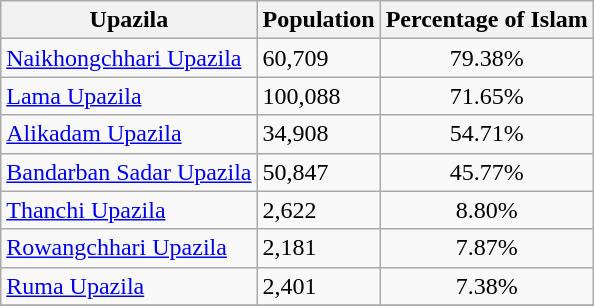<table class="wikitable sortable static-row-numbers static-row-header-text defaultleft col2right hover-highlight">
<tr>
<th>Upazila</th>
<th>Population</th>
<th>Percentage of Islam</th>
</tr>
<tr>
<td><a href='#'>Naikhongchhari Upazila</a></td>
<td>60,709</td>
<td align=center>79.38%</td>
</tr>
<tr>
<td><a href='#'>Lama Upazila</a></td>
<td>100,088</td>
<td align=center>71.65%</td>
</tr>
<tr>
<td><a href='#'>Alikadam Upazila</a></td>
<td>34,908</td>
<td align=center>54.71%</td>
</tr>
<tr>
<td><a href='#'>Bandarban Sadar Upazila</a></td>
<td>50,847</td>
<td align=center>45.77%</td>
</tr>
<tr>
<td><a href='#'>Thanchi Upazila</a></td>
<td>2,622</td>
<td align=center>8.80%</td>
</tr>
<tr>
<td><a href='#'>Rowangchhari Upazila</a></td>
<td>2,181</td>
<td align=center>7.87%</td>
</tr>
<tr>
<td><a href='#'>Ruma Upazila</a></td>
<td>2,401</td>
<td align=center>7.38%</td>
</tr>
<tr>
</tr>
</table>
